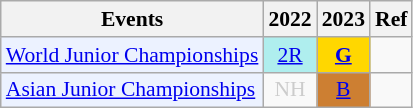<table style='font-size: 90%; text-align:center;' class='wikitable'>
<tr>
<th>Events</th>
<th>2022</th>
<th>2023</th>
<th>Ref</th>
</tr>
<tr>
<td bgcolor="#ECF2FF"; align="left"><a href='#'>World Junior Championships</a></td>
<td bgcolor=AFEEEE><a href='#'>2R</a></td>
<td bgcolor=gold><a href='#'><strong>G</strong></a></td>
<td></td>
</tr>
<tr>
<td bgcolor="#ECF2FF"; align="left"><a href='#'>Asian Junior Championships</a></td>
<td style=color:#ccc>NH</td>
<td bgcolor=CD7F32><a href='#'>B</a></td>
<td></td>
</tr>
</table>
